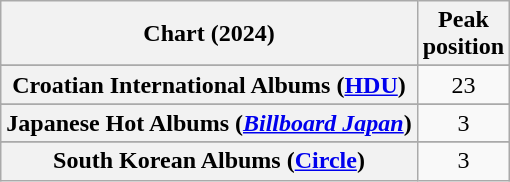<table class="wikitable plainrowheaders sortable" style="text-align:center">
<tr>
<th scope="col">Chart (2024)</th>
<th scope="col">Peak<br>position</th>
</tr>
<tr>
</tr>
<tr>
</tr>
<tr>
</tr>
<tr>
<th scope="row">Croatian International Albums (<a href='#'>HDU</a>)</th>
<td>23</td>
</tr>
<tr>
</tr>
<tr>
</tr>
<tr>
</tr>
<tr>
<th scope="row">Japanese Hot Albums (<em><a href='#'>Billboard Japan</a></em>)</th>
<td>3</td>
</tr>
<tr>
</tr>
<tr>
<th scope="row">South Korean Albums (<a href='#'>Circle</a>)</th>
<td>3</td>
</tr>
</table>
